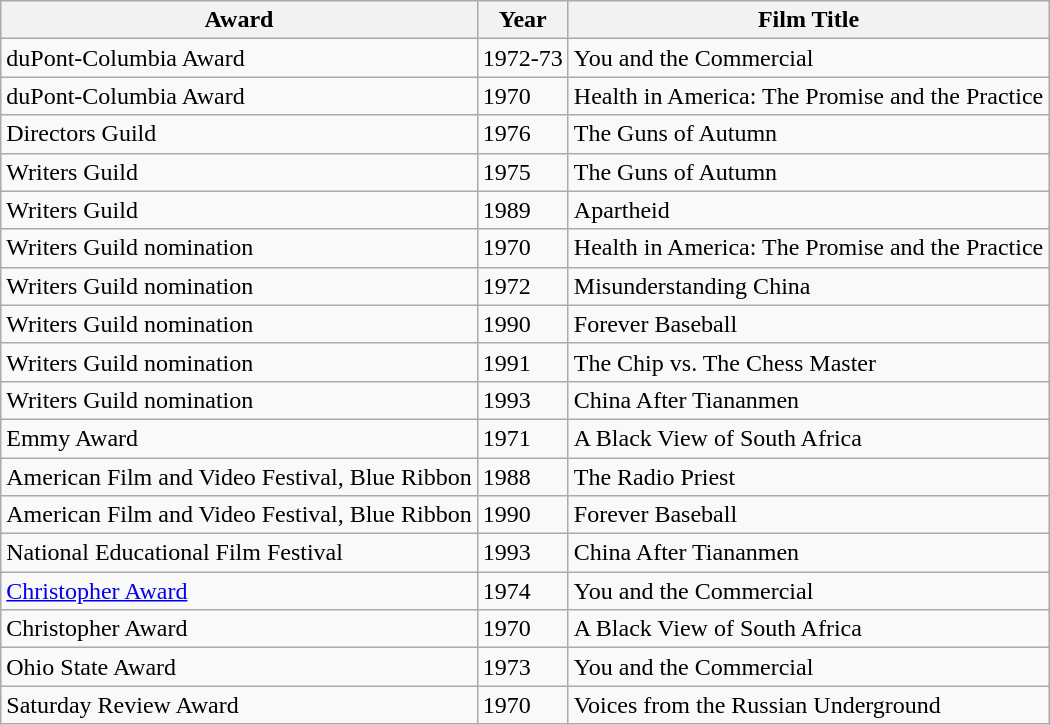<table class="wikitable sortable mw-collapsible">
<tr>
<th>Award</th>
<th>Year</th>
<th>Film Title</th>
</tr>
<tr>
<td>duPont-Columbia Award</td>
<td>1972-73</td>
<td>You and the Commercial</td>
</tr>
<tr>
<td>duPont-Columbia Award</td>
<td>1970</td>
<td>Health in America: The Promise and the Practice</td>
</tr>
<tr>
<td>Directors Guild</td>
<td>1976</td>
<td>The Guns of Autumn</td>
</tr>
<tr>
<td>Writers Guild</td>
<td>1975</td>
<td>The Guns of Autumn</td>
</tr>
<tr>
<td>Writers Guild</td>
<td>1989</td>
<td>Apartheid</td>
</tr>
<tr>
<td>Writers Guild nomination</td>
<td>1970</td>
<td>Health in America: The Promise and the Practice</td>
</tr>
<tr>
<td>Writers Guild nomination</td>
<td>1972</td>
<td>Misunderstanding China</td>
</tr>
<tr>
<td>Writers Guild nomination</td>
<td>1990</td>
<td>Forever Baseball</td>
</tr>
<tr>
<td>Writers Guild nomination</td>
<td>1991</td>
<td>The Chip vs. The Chess Master</td>
</tr>
<tr>
<td>Writers Guild nomination</td>
<td>1993</td>
<td>China After Tiananmen</td>
</tr>
<tr>
<td>Emmy Award</td>
<td>1971</td>
<td>A Black View of South Africa</td>
</tr>
<tr>
<td>American Film and Video Festival, Blue Ribbon</td>
<td>1988</td>
<td>The Radio Priest</td>
</tr>
<tr>
<td>American Film and Video Festival, Blue Ribbon</td>
<td>1990</td>
<td>Forever Baseball</td>
</tr>
<tr>
<td>National Educational Film Festival</td>
<td>1993</td>
<td>China After Tiananmen</td>
</tr>
<tr>
<td><a href='#'>Christopher Award</a></td>
<td>1974</td>
<td>You and the Commercial</td>
</tr>
<tr>
<td>Christopher Award</td>
<td>1970</td>
<td>A Black View of South Africa</td>
</tr>
<tr>
<td>Ohio State Award</td>
<td>1973</td>
<td>You and the Commercial</td>
</tr>
<tr>
<td>Saturday Review Award</td>
<td>1970</td>
<td>Voices from the Russian Underground</td>
</tr>
</table>
